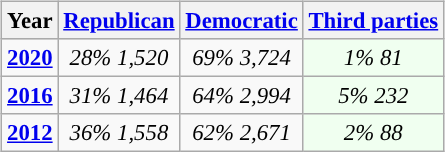<table class="wikitable" style="float:right; font-size:95%;">
<tr bgcolor=lightgrey>
<th>Year</th>
<th><a href='#'>Republican</a></th>
<th><a href='#'>Democratic</a></th>
<th><a href='#'>Third parties</a></th>
</tr>
<tr>
<td style="text-align:center; "><strong><a href='#'>2020</a></strong></td>
<td style="text-align:center; "><em>28%</em> <em>1,520</em></td>
<td style="text-align:center; "><em>69%</em> <em>3,724</em></td>
<td style="text-align:center; background:honeyDew;"><em>1%</em> <em>81</em></td>
</tr>
<tr>
<td style="text-align:center; "><strong><a href='#'>2016</a></strong></td>
<td style="text-align:center; "><em>31%</em> <em>1,464</em></td>
<td style="text-align:center; "><em>64%</em> <em>2,994</em></td>
<td style="text-align:center; background:honeyDew;"><em>5%</em> <em>232</em></td>
</tr>
<tr>
<td style="text-align:center; "><strong><a href='#'>2012</a></strong></td>
<td style="text-align:center; "><em>36%</em> <em>1,558</em></td>
<td style="text-align:center; "><em>62%</em> <em>2,671</em></td>
<td style="text-align:center; background:honeyDew;"><em>2%</em> <em>88</em></td>
</tr>
</table>
